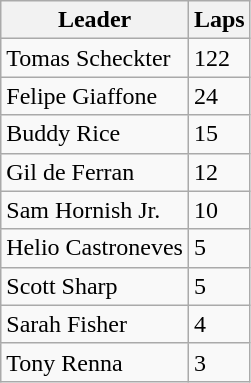<table class="wikitable">
<tr>
<th>Leader</th>
<th>Laps</th>
</tr>
<tr>
<td>Tomas Scheckter</td>
<td>122</td>
</tr>
<tr>
<td>Felipe Giaffone</td>
<td>24</td>
</tr>
<tr>
<td>Buddy Rice</td>
<td>15</td>
</tr>
<tr>
<td>Gil de Ferran</td>
<td>12</td>
</tr>
<tr>
<td>Sam Hornish Jr.</td>
<td>10</td>
</tr>
<tr>
<td>Helio Castroneves</td>
<td>5</td>
</tr>
<tr>
<td>Scott Sharp</td>
<td>5</td>
</tr>
<tr>
<td>Sarah Fisher</td>
<td>4</td>
</tr>
<tr>
<td>Tony Renna</td>
<td>3</td>
</tr>
</table>
